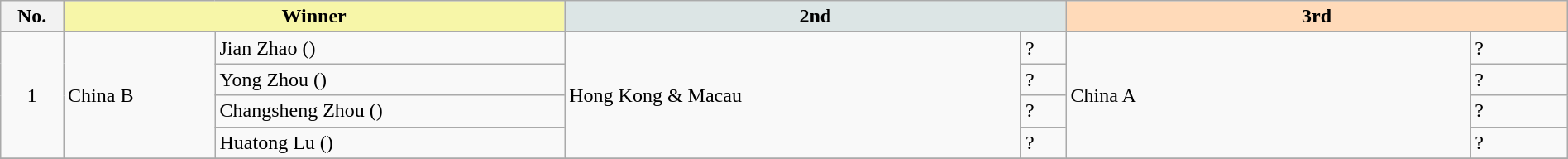<table class="wikitable" width=100%>
<tr>
<th width=4%>No.</th>
<th colspan="2" style="background-color: #F7F6A8;" width=32%>Winner</th>
<th colspan="2" style="background-color: #DCE5E5;" width=32%>2nd</th>
<th colspan="2" style="background-color: #FFDAB9;" width=32%>3rd</th>
</tr>
<tr>
<td rowspan="4" align=center>1</td>
<td rowspan="4">China B</td>
<td>Jian Zhao ()</td>
<td rowspan="4">Hong Kong & Macau</td>
<td>?</td>
<td rowspan="4">China A</td>
<td>?</td>
</tr>
<tr>
<td>Yong Zhou ()</td>
<td>?</td>
<td>?</td>
</tr>
<tr>
<td>Changsheng Zhou ()</td>
<td>?</td>
<td>?</td>
</tr>
<tr>
<td>Huatong Lu ()</td>
<td>?</td>
<td>?</td>
</tr>
<tr>
</tr>
</table>
